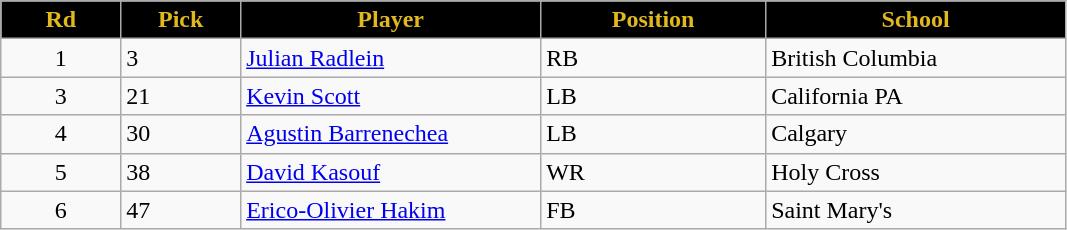<table class="wikitable sortable">
<tr>
<th style="background:black;color:#e1b81e;"  width="8%">Rd</th>
<th style="background:black;color:#e1b81e;"  width="8%">Pick</th>
<th style="background:black;color:#e1b81e;"  width="20%">Player</th>
<th style="background:black;color:#e1b81e;"  width="15%">Position</th>
<th style="background:black;color:#e1b81e;"  width="20%">School</th>
</tr>
<tr>
<td align=center>1</td>
<td>3</td>
<td><a href='#'>Julian Radlein</a></td>
<td>RB</td>
<td>British Columbia</td>
</tr>
<tr>
<td align=center>3</td>
<td>21</td>
<td><a href='#'>Kevin Scott</a></td>
<td>LB</td>
<td>California PA</td>
</tr>
<tr>
<td align=center>4</td>
<td>30</td>
<td><a href='#'>Agustin Barrenechea</a></td>
<td>LB</td>
<td>Calgary</td>
</tr>
<tr>
<td align=center>5</td>
<td>38</td>
<td><a href='#'>David Kasouf</a></td>
<td>WR</td>
<td>Holy Cross</td>
</tr>
<tr>
<td align=center>6</td>
<td>47</td>
<td><a href='#'>Erico-Olivier Hakim</a></td>
<td>FB</td>
<td>Saint Mary's</td>
</tr>
</table>
